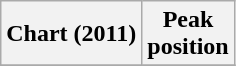<table class="wikitable sortable">
<tr>
<th align="left">Chart (2011)</th>
<th style="text-align:center;">Peak<br>position</th>
</tr>
<tr>
</tr>
</table>
